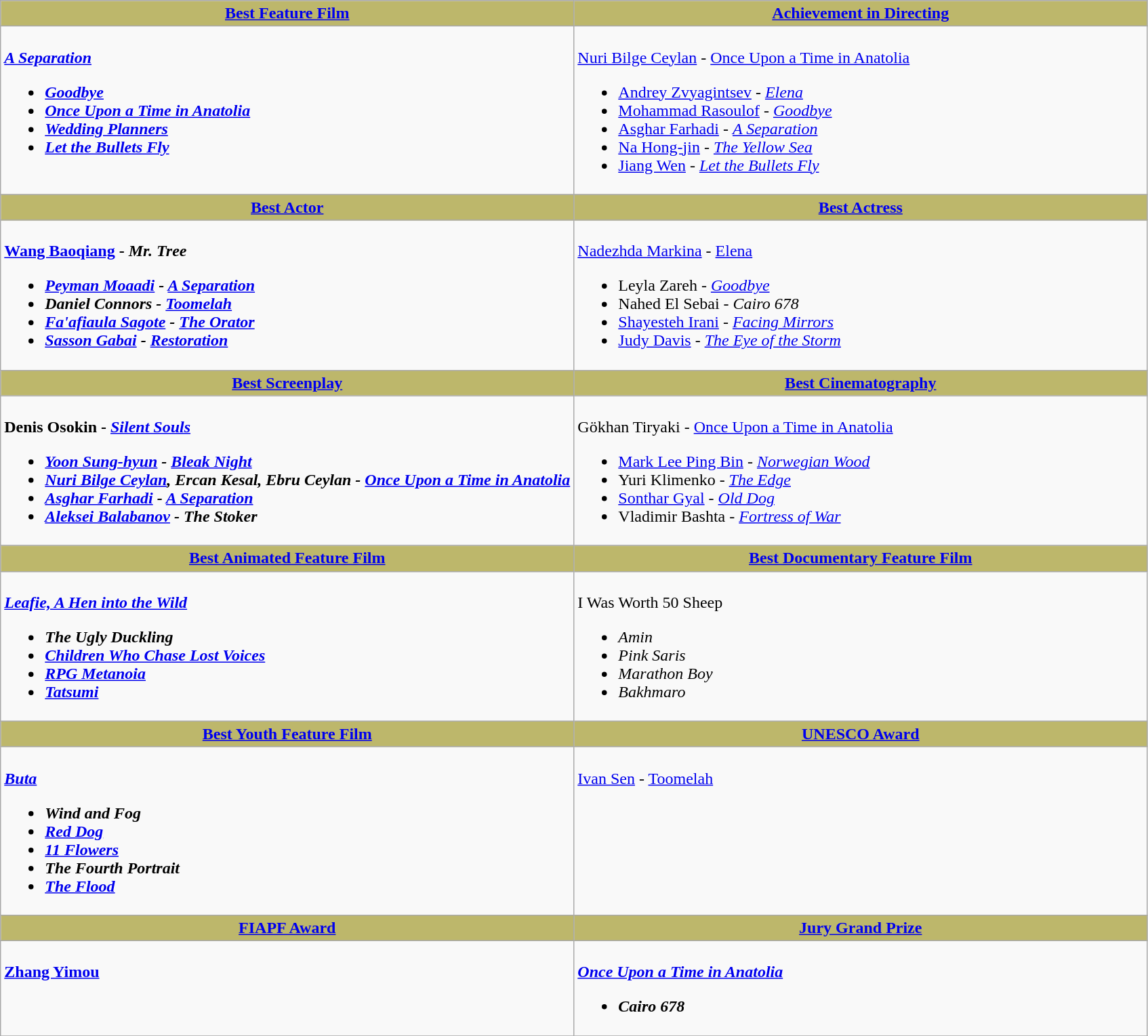<table class=wikitable>
<tr>
<th style="background:#BDB76B; width: 50%"><a href='#'>Best Feature Film</a></th>
<th style="background:#BDB76B; width: 50%"><a href='#'>Achievement in Directing</a></th>
</tr>
<tr>
<td valign="top"><br><strong> <em><a href='#'>A Separation</a><strong><em><ul><li> </em><a href='#'>Goodbye</a><em></li><li> </em><a href='#'>Once Upon a Time in Anatolia</a><em></li><li> </em><a href='#'>Wedding Planners</a><em></li><li> </em><a href='#'>Let the Bullets Fly</a><em></li></ul></td>
<td valign="top"><br></strong> <a href='#'>Nuri Bilge Ceylan</a> - </em><a href='#'>Once Upon a Time in Anatolia</a></em></strong><ul><li> <a href='#'>Andrey Zvyagintsev</a> - <em><a href='#'>Elena</a></em></li><li> <a href='#'>Mohammad Rasoulof</a> - <em><a href='#'>Goodbye</a></em></li><li> <a href='#'>Asghar Farhadi</a> - <em><a href='#'>A Separation</a></em></li><li> <a href='#'>Na Hong-jin</a> - <em><a href='#'>The Yellow Sea</a></em></li><li> <a href='#'>Jiang Wen</a> - <em><a href='#'>Let the Bullets Fly</a></em></li></ul></td>
</tr>
<tr>
<th style="background:#BDB76B; width: 50%"><a href='#'>Best Actor</a></th>
<th style="background:#BDB76B; width: 50%"><a href='#'>Best Actress</a></th>
</tr>
<tr>
<td valign="top"><br><strong> <a href='#'>Wang Baoqiang</a> - <em>Mr. Tree<strong><em><ul><li> <a href='#'>Peyman Moaadi</a> - </em><a href='#'>A Separation</a><em></li><li> Daniel Connors - </em><a href='#'>Toomelah</a><em></li><li> <a href='#'>Fa'afiaula Sagote</a> - </em><a href='#'>The Orator</a><em></li><li> <a href='#'>Sasson Gabai</a> - </em><a href='#'>Restoration</a><em></li></ul></td>
<td valign="top"><br></strong> <a href='#'>Nadezhda Markina</a> - </em><a href='#'>Elena</a></em></strong><ul><li> Leyla Zareh - <em><a href='#'>Goodbye</a></em></li><li> Nahed El Sebai - <em>Cairo 678</em></li><li> <a href='#'>Shayesteh Irani</a> - <em><a href='#'>Facing Mirrors</a></em></li><li> <a href='#'>Judy Davis</a> - <em><a href='#'>The Eye of the Storm</a></em></li></ul></td>
</tr>
<tr>
<th style="background:#BDB76B; width: 50%"><a href='#'>Best Screenplay</a></th>
<th style="background:#BDB76B; width: 50%"><a href='#'>Best Cinematography</a></th>
</tr>
<tr>
<td valign="top"><br><strong> Denis Osokin - <em><a href='#'>Silent Souls</a><strong><em><ul><li> <a href='#'>Yoon Sung-hyun</a> - </em><a href='#'>Bleak Night</a><em></li><li> <a href='#'>Nuri Bilge Ceylan</a>, Ercan Kesal, Ebru Ceylan - </em><a href='#'>Once Upon a Time in Anatolia</a><em></li><li> <a href='#'>Asghar Farhadi</a> - </em><a href='#'>A Separation</a><em></li><li> <a href='#'>Aleksei Balabanov</a> - </em>The Stoker<em></li></ul></td>
<td valign="top"><br></strong> 	Gökhan Tiryaki - </em><a href='#'>Once Upon a Time in Anatolia</a></em></strong><ul><li> <a href='#'>Mark Lee Ping Bin</a> - <em><a href='#'>Norwegian Wood</a></em></li><li> Yuri Klimenko - <em><a href='#'>The Edge</a></em></li><li> <a href='#'>Sonthar Gyal</a> - <em><a href='#'>Old Dog</a></em></li><li> Vladimir Bashta - <em><a href='#'>Fortress of War</a></em></li></ul></td>
</tr>
<tr>
<th style="background:#BDB76B; width: 50%"><a href='#'>Best Animated Feature Film</a></th>
<th style="background:#BDB76B; width: 50%"><a href='#'>Best Documentary Feature Film</a></th>
</tr>
<tr>
<td valign="top"><br><strong> <em><a href='#'>Leafie, A Hen into the Wild</a><strong><em><ul><li> </em>The Ugly Duckling<em></li><li> </em><a href='#'>Children Who Chase Lost Voices</a><em></li><li> </em><a href='#'>RPG Metanoia</a><em></li><li> </em><a href='#'>Tatsumi</a><em></li></ul></td>
<td valign="top"><br></strong> </em>I Was Worth 50 Sheep</em></strong><ul><li> <em>Amin</em></li><li> <em>Pink Saris</em></li><li> <em>Marathon Boy</em></li><li> <em>Bakhmaro</em></li></ul></td>
</tr>
<tr>
<th style="background:#BDB76B; width: 50%"><a href='#'>Best Youth Feature Film</a></th>
<th style="background:#BDB76B; width: 50%"><a href='#'>UNESCO Award</a></th>
</tr>
<tr>
<td valign="top"><br><strong> <em><a href='#'>Buta</a><strong><em><ul><li> </em>Wind and Fog<em></li><li> </em><a href='#'>Red Dog</a><em></li><li> </em><a href='#'>11 Flowers</a><em></li><li> </em>The Fourth Portrait<em></li><li> </em><a href='#'>The Flood</a><em></li></ul></td>
<td valign="top"><br></strong> <a href='#'>Ivan Sen</a> - </em><a href='#'>Toomelah</a></em></strong></td>
</tr>
<tr>
<th style="background:#BDB76B; width: 50%"><a href='#'>FIAPF Award</a></th>
<th style="background:#BDB76B; width: 50%"><a href='#'>Jury Grand Prize</a></th>
</tr>
<tr>
<td valign="top"><br><strong> <a href='#'>Zhang Yimou</a></strong></td>
<td valign="top"><br><strong> <em><a href='#'>Once Upon a Time in Anatolia</a><strong><em><ul><li> </em>Cairo 678<em></li></ul></td>
</tr>
<tr>
</tr>
</table>
